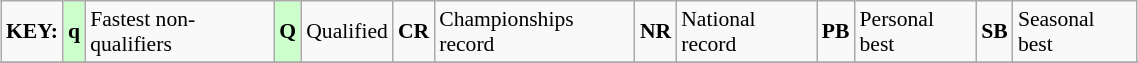<table class="wikitable" style="margin:0.5em auto; font-size:90%;position:relative;" width=60%>
<tr>
<td><strong>KEY:</strong></td>
<td bgcolor=ccffcc align=center><strong>q</strong></td>
<td>Fastest non-qualifiers</td>
<td bgcolor=ccffcc align=center><strong>Q</strong></td>
<td>Qualified</td>
<td align=center><strong>CR</strong></td>
<td>Championships record</td>
<td align=center><strong>NR</strong></td>
<td>National record</td>
<td align=center><strong>PB</strong></td>
<td>Personal best</td>
<td align=center><strong>SB</strong></td>
<td>Seasonal best</td>
</tr>
<tr>
</tr>
</table>
